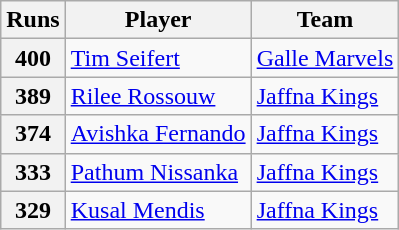<table class="wikitable">
<tr>
<th>Runs</th>
<th>Player</th>
<th>Team</th>
</tr>
<tr>
<th>400</th>
<td><a href='#'>Tim Seifert</a></td>
<td><a href='#'>Galle Marvels</a></td>
</tr>
<tr>
<th>389</th>
<td><a href='#'>Rilee Rossouw</a></td>
<td><a href='#'>Jaffna Kings</a></td>
</tr>
<tr>
<th>374</th>
<td><a href='#'>Avishka Fernando</a></td>
<td><a href='#'>Jaffna Kings</a></td>
</tr>
<tr>
<th>333</th>
<td><a href='#'>Pathum Nissanka</a></td>
<td><a href='#'>Jaffna Kings</a></td>
</tr>
<tr>
<th>329</th>
<td><a href='#'>Kusal Mendis</a></td>
<td><a href='#'>Jaffna Kings</a></td>
</tr>
</table>
